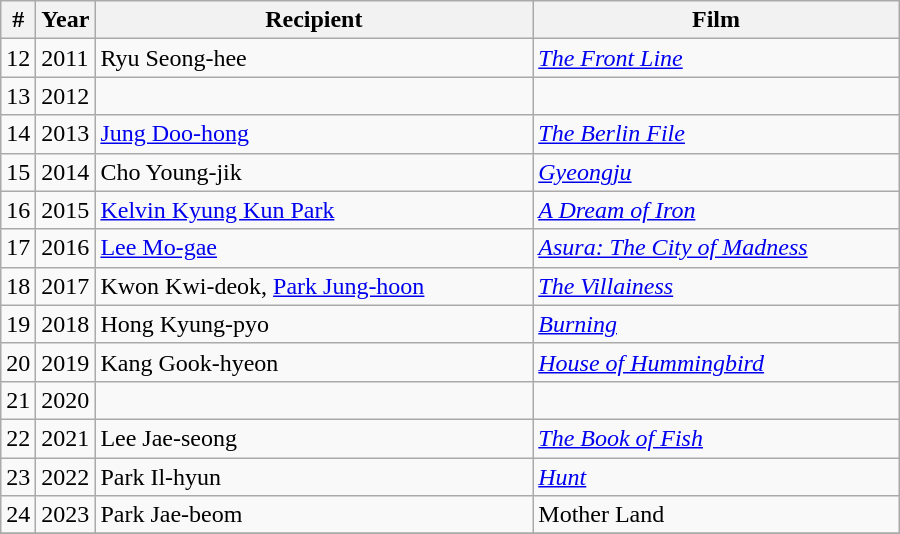<table class="wikitable" style="width:600px">
<tr>
<th width=10>#</th>
<th width=10>Year</th>
<th>Recipient</th>
<th>Film</th>
</tr>
<tr>
<td>12</td>
<td>2011</td>
<td>Ryu Seong-hee</td>
<td><em><a href='#'>The Front Line</a></em></td>
</tr>
<tr>
<td>13</td>
<td>2012</td>
<td></td>
<td></td>
</tr>
<tr>
<td>14</td>
<td>2013</td>
<td><a href='#'>Jung Doo-hong</a></td>
<td><em><a href='#'>The Berlin File</a></em></td>
</tr>
<tr>
<td>15</td>
<td>2014</td>
<td>Cho Young-jik</td>
<td><em><a href='#'>Gyeongju</a></em></td>
</tr>
<tr>
<td>16</td>
<td>2015</td>
<td><a href='#'>Kelvin Kyung Kun Park</a></td>
<td><em><a href='#'>A Dream of Iron</a></em></td>
</tr>
<tr>
<td>17</td>
<td>2016</td>
<td><a href='#'>Lee Mo-gae</a></td>
<td><em><a href='#'>Asura: The City of Madness</a></em></td>
</tr>
<tr>
<td>18</td>
<td>2017</td>
<td>Kwon Kwi-deok, <a href='#'>Park Jung-hoon</a></td>
<td><em><a href='#'>The Villainess</a></em></td>
</tr>
<tr>
<td>19</td>
<td>2018</td>
<td>Hong Kyung-pyo</td>
<td><em><a href='#'>Burning</a></em></td>
</tr>
<tr>
<td>20</td>
<td>2019</td>
<td>Kang Gook-hyeon</td>
<td><em><a href='#'>House of Hummingbird</a></em></td>
</tr>
<tr>
<td>21</td>
<td>2020</td>
<td></td>
<td></td>
</tr>
<tr>
<td>22</td>
<td>2021</td>
<td>Lee Jae-seong</td>
<td><em><a href='#'>The Book of Fish</a></em></td>
</tr>
<tr>
<td>23</td>
<td>2022</td>
<td>Park Il-hyun</td>
<td><em><a href='#'>Hunt</a></em></td>
</tr>
<tr>
<td>24</td>
<td>2023</td>
<td>Park Jae-beom</td>
<td>Mother Land</td>
</tr>
<tr>
</tr>
</table>
